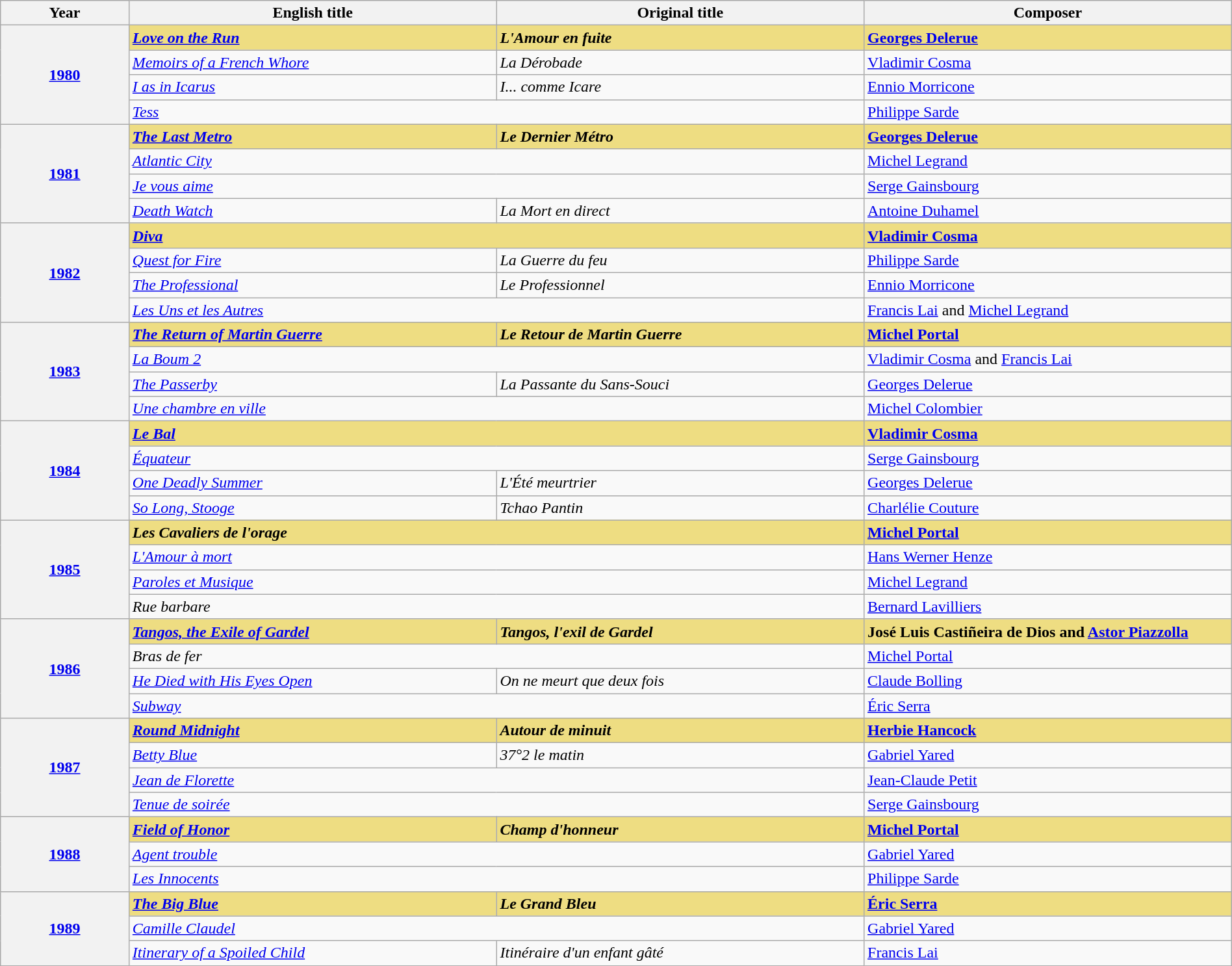<table class="wikitable" style="width:100%;" cellpadding="5">
<tr>
<th style="width:100px;">Year</th>
<th style="width:300px;">English title</th>
<th style="width:300px;">Original title</th>
<th style="width:300px;">Composer</th>
</tr>
<tr>
<th rowspan="4" style="text-align:center;"><a href='#'>1980</a></th>
<td style="background:#eedd82;"><em><a href='#'><strong>Love on the Run</strong></a></em></td>
<td style="background:#eedd82;"><strong><em>L'Amour en fuite</em></strong></td>
<td style="background:#eedd82;"><a href='#'><strong>Georges Delerue</strong></a></td>
</tr>
<tr>
<td><em><a href='#'>Memoirs of a French Whore</a></em></td>
<td><em>La Dérobade</em></td>
<td><a href='#'>Vladimir Cosma</a></td>
</tr>
<tr>
<td><em><a href='#'>I as in Icarus</a></em></td>
<td><em>I... comme Icare</em></td>
<td><a href='#'>Ennio Morricone</a></td>
</tr>
<tr>
<td colspan="2"><em><a href='#'>Tess</a></em></td>
<td><a href='#'>Philippe Sarde</a></td>
</tr>
<tr>
<th rowspan="4" style="text-align:center;"><a href='#'>1981</a></th>
<td style="background:#eedd82;"><em><a href='#'><strong>The Last Metro</strong></a></em></td>
<td style="background:#eedd82;"><strong><em>Le Dernier Métro</em></strong></td>
<td style="background:#eedd82;"><a href='#'><strong>Georges Delerue</strong></a></td>
</tr>
<tr>
<td colspan="2"><em><a href='#'>Atlantic City</a></em></td>
<td><a href='#'>Michel Legrand</a></td>
</tr>
<tr>
<td colspan="2"><em><a href='#'>Je vous aime</a></em></td>
<td><a href='#'>Serge Gainsbourg</a></td>
</tr>
<tr>
<td><em><a href='#'>Death Watch</a></em></td>
<td><em>La Mort en direct</em></td>
<td><a href='#'>Antoine Duhamel</a></td>
</tr>
<tr>
<th rowspan="4" style="text-align:center;"><a href='#'>1982</a></th>
<td colspan="2" style="background:#eedd82;"><em><a href='#'><strong>Diva</strong></a></em></td>
<td style="background:#eedd82;"><a href='#'><strong>Vladimir Cosma</strong></a></td>
</tr>
<tr>
<td><em><a href='#'>Quest for Fire</a></em></td>
<td><em>La Guerre du feu</em></td>
<td><a href='#'>Philippe Sarde</a></td>
</tr>
<tr>
<td><em><a href='#'>The Professional</a></em></td>
<td><em>Le Professionnel</em></td>
<td><a href='#'>Ennio Morricone</a></td>
</tr>
<tr>
<td colspan="2"><em><a href='#'>Les Uns et les Autres</a></em></td>
<td><a href='#'>Francis Lai</a> and <a href='#'>Michel Legrand</a></td>
</tr>
<tr>
<th rowspan="4" style="text-align:center;"><a href='#'>1983</a></th>
<td style="background:#eedd82;"><em><a href='#'><strong>The Return of Martin Guerre</strong></a></em></td>
<td style="background:#eedd82;"><strong><em>Le Retour de Martin Guerre</em></strong></td>
<td style="background:#eedd82;"><a href='#'><strong>Michel Portal</strong></a></td>
</tr>
<tr>
<td colspan="2"><em><a href='#'>La Boum 2</a></em></td>
<td><a href='#'>Vladimir Cosma</a> and <a href='#'>Francis Lai</a></td>
</tr>
<tr>
<td><em><a href='#'>The Passerby</a></em></td>
<td><em>La Passante du Sans-Souci</em></td>
<td><a href='#'>Georges Delerue</a></td>
</tr>
<tr>
<td colspan="2"><em><a href='#'>Une chambre en ville</a></em></td>
<td><a href='#'>Michel Colombier</a></td>
</tr>
<tr>
<th rowspan="4" style="text-align:center;"><a href='#'>1984</a></th>
<td colspan="2" style="background:#eedd82;"><em><a href='#'><strong>Le Bal</strong></a></em></td>
<td style="background:#eedd82;"><a href='#'><strong>Vladimir Cosma</strong></a></td>
</tr>
<tr>
<td colspan="2"><em><a href='#'>Équateur</a></em></td>
<td><a href='#'>Serge Gainsbourg</a></td>
</tr>
<tr>
<td><em><a href='#'>One Deadly Summer</a></em></td>
<td><em>L'Été meurtrier</em></td>
<td><a href='#'>Georges Delerue</a></td>
</tr>
<tr>
<td><em><a href='#'>So Long, Stooge</a></em></td>
<td><em>Tchao Pantin</em></td>
<td><a href='#'>Charlélie Couture</a></td>
</tr>
<tr>
<th rowspan="4" style="text-align:center;"><a href='#'>1985</a></th>
<td colspan="2" style="background:#eedd82;"><strong><em>Les Cavaliers de l'orage</em></strong></td>
<td style="background:#eedd82;"><a href='#'><strong>Michel Portal</strong></a></td>
</tr>
<tr>
<td colspan="2"><em><a href='#'>L'Amour à mort</a></em></td>
<td><a href='#'>Hans Werner Henze</a></td>
</tr>
<tr>
<td colspan="2"><em><a href='#'>Paroles et Musique</a></em></td>
<td><a href='#'>Michel Legrand</a></td>
</tr>
<tr>
<td colspan="2"><em>Rue barbare</em></td>
<td><a href='#'>Bernard Lavilliers</a></td>
</tr>
<tr>
<th rowspan="4" style="text-align:center;"><a href='#'>1986</a></th>
<td style="background:#eedd82;"><em><a href='#'><strong>Tangos, the Exile of Gardel</strong></a></em></td>
<td style="background:#eedd82;"><strong><em>Tangos, l'exil de Gardel</em></strong></td>
<td style="background:#eedd82;"><strong>José Luis Castiñeira de Dios and <a href='#'>Astor Piazzolla</a></strong></td>
</tr>
<tr>
<td colspan="2"><em>Bras de fer</em></td>
<td><a href='#'>Michel Portal</a></td>
</tr>
<tr>
<td><em><a href='#'>He Died with His Eyes Open</a></em></td>
<td><em>On ne meurt que deux fois</em></td>
<td><a href='#'>Claude Bolling</a></td>
</tr>
<tr>
<td colspan="2"><em><a href='#'>Subway</a></em></td>
<td><a href='#'>Éric Serra</a></td>
</tr>
<tr>
<th rowspan="4" style="text-align:center;"><a href='#'>1987</a></th>
<td style="background:#eedd82;"><em><a href='#'><strong>Round Midnight</strong></a></em></td>
<td style="background:#eedd82;"><strong><em>Autour de minuit</em></strong></td>
<td style="background:#eedd82;"><a href='#'><strong>Herbie Hancock</strong></a></td>
</tr>
<tr>
<td><em><a href='#'>Betty Blue</a></em></td>
<td><em>37°2 le matin</em></td>
<td><a href='#'>Gabriel Yared</a></td>
</tr>
<tr>
<td colspan="2"><em><a href='#'>Jean de Florette</a></em></td>
<td><a href='#'>Jean-Claude Petit</a></td>
</tr>
<tr>
<td colspan="2"><em><a href='#'>Tenue de soirée</a></em></td>
<td><a href='#'>Serge Gainsbourg</a></td>
</tr>
<tr>
<th rowspan="3" style="text-align:center;"><a href='#'>1988</a></th>
<td style="background:#eedd82;"><em><a href='#'><strong>Field of Honor</strong></a></em></td>
<td style="background:#eedd82;"><strong><em>Champ d'honneur</em></strong></td>
<td style="background:#eedd82;"><a href='#'><strong>Michel Portal</strong></a></td>
</tr>
<tr>
<td colspan="2"><em><a href='#'>Agent trouble</a></em></td>
<td><a href='#'>Gabriel Yared</a></td>
</tr>
<tr>
<td colspan="2"><em><a href='#'>Les Innocents</a></em></td>
<td><a href='#'>Philippe Sarde</a></td>
</tr>
<tr>
<th rowspan="3" style="text-align:center;"><a href='#'>1989</a></th>
<td style="background:#eedd82;"><em><a href='#'><strong>The Big Blue</strong></a></em></td>
<td style="background:#eedd82;"><strong><em>Le Grand Bleu</em></strong></td>
<td style="background:#eedd82;"><a href='#'><strong>Éric Serra</strong></a></td>
</tr>
<tr>
<td colspan="2"><em><a href='#'>Camille Claudel</a></em></td>
<td><a href='#'>Gabriel Yared</a></td>
</tr>
<tr>
<td><em><a href='#'>Itinerary of a Spoiled Child</a></em></td>
<td><em>Itinéraire d'un enfant gâté</em></td>
<td><a href='#'>Francis Lai</a></td>
</tr>
</table>
